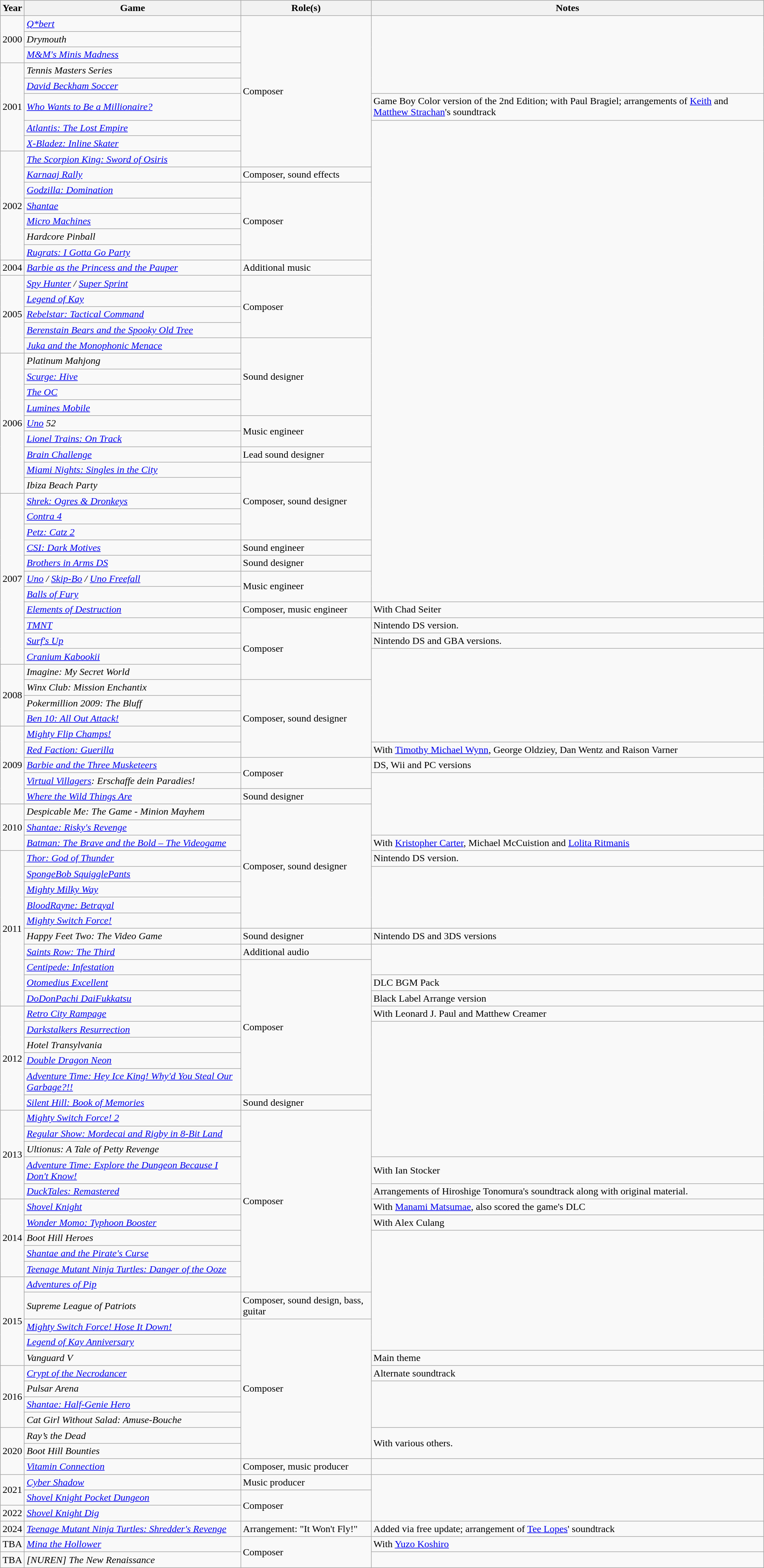<table class="wikitable sortable">
<tr>
<th>Year</th>
<th>Game</th>
<th>Role(s)</th>
<th>Notes</th>
</tr>
<tr>
<td rowspan="3">2000</td>
<td><em><a href='#'>Q*bert</a></em></td>
<td rowspan="9">Composer</td>
<td rowspan="5"></td>
</tr>
<tr>
<td><em>Drymouth</em></td>
</tr>
<tr>
<td><em><a href='#'>M&M's Minis Madness</a></em></td>
</tr>
<tr>
<td rowspan="5">2001</td>
<td><em>Tennis Masters Series</em></td>
</tr>
<tr>
<td><em><a href='#'>David Beckham Soccer</a></em></td>
</tr>
<tr>
<td><em><a href='#'> Who Wants to Be a Millionaire?</a></em></td>
<td>Game Boy Color version of the 2nd Edition; with Paul Bragiel; arrangements of <a href='#'>Keith</a> and <a href='#'>Matthew Strachan</a>'s soundtrack</td>
</tr>
<tr>
<td><em><a href='#'>Atlantis: The Lost Empire</a></em></td>
<td rowspan="31"></td>
</tr>
<tr>
<td><em><a href='#'>X-Bladez: Inline Skater</a></em></td>
</tr>
<tr>
<td rowspan="7">2002</td>
<td><em><a href='#'>The Scorpion King: Sword of Osiris</a></em></td>
</tr>
<tr>
<td><em><a href='#'>Karnaaj Rally</a></em></td>
<td>Composer, sound effects</td>
</tr>
<tr>
<td><em><a href='#'>Godzilla: Domination</a></em></td>
<td rowspan="5">Composer</td>
</tr>
<tr>
<td><em><a href='#'>Shantae</a></em></td>
</tr>
<tr>
<td><em><a href='#'>Micro Machines</a></em></td>
</tr>
<tr>
<td><em>Hardcore Pinball</em></td>
</tr>
<tr>
<td><em><a href='#'>Rugrats: I Gotta Go Party</a></em></td>
</tr>
<tr>
<td>2004</td>
<td><em><a href='#'>Barbie as the Princess and the Pauper</a></em></td>
<td>Additional music</td>
</tr>
<tr>
<td rowspan="5">2005</td>
<td><em><a href='#'>Spy Hunter</a> / <a href='#'>Super Sprint</a></em></td>
<td rowspan="4">Composer</td>
</tr>
<tr>
<td><em><a href='#'>Legend of Kay</a></em></td>
</tr>
<tr>
<td><em><a href='#'>Rebelstar: Tactical Command</a></em></td>
</tr>
<tr>
<td><em><a href='#'>Berenstain Bears and the Spooky Old Tree</a></em></td>
</tr>
<tr>
<td><em><a href='#'>Juka and the Monophonic Menace</a></em></td>
<td rowspan="5">Sound designer</td>
</tr>
<tr>
<td rowspan="9">2006</td>
<td><em>Platinum Mahjong</em></td>
</tr>
<tr>
<td><em><a href='#'>Scurge: Hive</a></em></td>
</tr>
<tr>
<td><em><a href='#'>The OC</a></em></td>
</tr>
<tr>
<td><em><a href='#'>Lumines Mobile</a></em></td>
</tr>
<tr>
<td><em><a href='#'>Uno</a> 52</em></td>
<td rowspan="2">Music engineer</td>
</tr>
<tr>
<td><em><a href='#'>Lionel Trains: On Track</a></em></td>
</tr>
<tr>
<td><em><a href='#'>Brain Challenge</a></em></td>
<td>Lead sound designer</td>
</tr>
<tr>
<td><em><a href='#'>Miami Nights: Singles in the City</a></em></td>
<td rowspan="5">Composer, sound designer</td>
</tr>
<tr>
<td><em>Ibiza Beach Party</em></td>
</tr>
<tr>
<td rowspan="11">2007</td>
<td><em><a href='#'>Shrek: Ogres & Dronkeys</a></em></td>
</tr>
<tr>
<td><em><a href='#'>Contra 4</a></em></td>
</tr>
<tr>
<td><em><a href='#'>Petz: Catz 2</a></em></td>
</tr>
<tr>
<td><em><a href='#'>CSI: Dark Motives</a></em></td>
<td>Sound engineer</td>
</tr>
<tr>
<td><em><a href='#'>Brothers in Arms DS</a></em></td>
<td>Sound designer</td>
</tr>
<tr>
<td><em><a href='#'>Uno</a> / <a href='#'>Skip-Bo</a> / <a href='#'>Uno Freefall</a></em></td>
<td rowspan="2">Music engineer</td>
</tr>
<tr>
<td><em><a href='#'>Balls of Fury</a></em></td>
</tr>
<tr>
<td><em><a href='#'>Elements of Destruction</a></em></td>
<td>Composer, music engineer</td>
<td>With Chad Seiter</td>
</tr>
<tr>
<td><em><a href='#'>TMNT</a></em></td>
<td rowspan="4">Composer</td>
<td>Nintendo DS version.</td>
</tr>
<tr>
<td><em><a href='#'>Surf's Up</a></em></td>
<td>Nintendo DS and GBA versions.</td>
</tr>
<tr>
<td><em><a href='#'>Cranium Kabookii</a></em></td>
<td rowspan="6"></td>
</tr>
<tr>
<td rowspan="4">2008</td>
<td><em>Imagine: My Secret World</em></td>
</tr>
<tr>
<td><em>Winx Club: Mission Enchantix</em></td>
<td rowspan="5">Composer, sound designer</td>
</tr>
<tr>
<td><em>Pokermillion 2009: The Bluff</em></td>
</tr>
<tr>
<td><em><a href='#'>Ben 10: All Out Attack!</a></em></td>
</tr>
<tr>
<td rowspan="5">2009</td>
<td><em><a href='#'>Mighty Flip Champs!</a></em></td>
</tr>
<tr>
<td><em><a href='#'>Red Faction: Guerilla</a></em></td>
<td>With <a href='#'>Timothy Michael Wynn</a>, George Oldziey, Dan Wentz and Raison Varner</td>
</tr>
<tr>
<td><em><a href='#'>Barbie and the Three Musketeers</a></em></td>
<td rowspan="2">Composer</td>
<td>DS, Wii and PC versions</td>
</tr>
<tr>
<td><em><a href='#'>Virtual Villagers</a>: Erschaffe dein Paradies!</em></td>
<td rowspan="4"></td>
</tr>
<tr>
<td><em><a href='#'>Where the Wild Things Are</a></em></td>
<td>Sound designer</td>
</tr>
<tr>
<td rowspan="3">2010</td>
<td><em>Despicable Me: The Game - Minion Mayhem</em></td>
<td rowspan="8">Composer, sound designer</td>
</tr>
<tr>
<td><em><a href='#'>Shantae: Risky's Revenge</a></em></td>
</tr>
<tr>
<td><em><a href='#'>Batman: The Brave and the Bold – The Videogame</a></em></td>
<td>With <a href='#'>Kristopher Carter</a>, Michael McCuistion  and <a href='#'>Lolita Ritmanis</a></td>
</tr>
<tr>
<td rowspan="10">2011</td>
<td><em><a href='#'>Thor: God of Thunder</a></em></td>
<td>Nintendo DS version.</td>
</tr>
<tr>
<td><em><a href='#'>SpongeBob SquigglePants</a></em></td>
<td rowspan="4"></td>
</tr>
<tr>
<td><em><a href='#'>Mighty Milky Way</a></em></td>
</tr>
<tr>
<td><em><a href='#'>BloodRayne: Betrayal</a></em></td>
</tr>
<tr>
<td><em><a href='#'>Mighty Switch Force!</a></em></td>
</tr>
<tr>
<td><em>Happy Feet Two: The Video Game</em></td>
<td>Sound designer</td>
<td>Nintendo DS and 3DS versions</td>
</tr>
<tr>
<td><em><a href='#'>Saints Row: The Third</a></em></td>
<td>Additional audio</td>
<td rowspan="2"></td>
</tr>
<tr>
<td><em><a href='#'>Centipede: Infestation</a></em></td>
<td rowspan="8">Composer</td>
</tr>
<tr>
<td><em><a href='#'>Otomedius Excellent</a></em></td>
<td>DLC BGM Pack</td>
</tr>
<tr>
<td><em><a href='#'>DoDonPachi DaiFukkatsu</a></em></td>
<td>Black Label Arrange version</td>
</tr>
<tr>
<td rowspan="6">2012</td>
<td><em><a href='#'>Retro City Rampage</a></em></td>
<td>With Leonard J. Paul and Matthew Creamer</td>
</tr>
<tr>
<td><em><a href='#'>Darkstalkers Resurrection</a></em></td>
<td rowspan="8"></td>
</tr>
<tr>
<td><em>Hotel Transylvania</em></td>
</tr>
<tr>
<td><em><a href='#'>Double Dragon Neon</a></em></td>
</tr>
<tr>
<td><em><a href='#'>Adventure Time: Hey Ice King! Why'd You Steal Our Garbage?!!</a></em></td>
</tr>
<tr>
<td><em><a href='#'>Silent Hill: Book of Memories</a></em></td>
<td>Sound designer</td>
</tr>
<tr>
<td rowspan="5">2013</td>
<td><em><a href='#'>Mighty Switch Force! 2</a></em></td>
<td rowspan="11">Composer</td>
</tr>
<tr>
<td><em><a href='#'>Regular Show: Mordecai and Rigby in 8-Bit Land</a></em></td>
</tr>
<tr>
<td><em>Ultionus: A Tale of Petty Revenge</em></td>
</tr>
<tr>
<td><em><a href='#'>Adventure Time: Explore the Dungeon Because I Don't Know!</a></em></td>
<td>With Ian Stocker</td>
</tr>
<tr>
<td><em><a href='#'>DuckTales: Remastered</a></em></td>
<td>Arrangements of Hiroshige Tonomura's soundtrack along with original material.</td>
</tr>
<tr>
<td rowspan="5">2014</td>
<td><em><a href='#'>Shovel Knight</a></em></td>
<td>With <a href='#'>Manami Matsumae</a>, also scored the game's DLC</td>
</tr>
<tr>
<td><em><a href='#'>Wonder Momo: Typhoon Booster</a></em></td>
<td>With Alex Culang</td>
</tr>
<tr>
<td><em>Boot Hill Heroes</em></td>
<td rowspan="7"></td>
</tr>
<tr>
<td><em><a href='#'>Shantae and the Pirate's Curse</a></em></td>
</tr>
<tr>
<td><em><a href='#'>Teenage Mutant Ninja Turtles: Danger of the Ooze</a></em></td>
</tr>
<tr>
<td rowspan="5">2015</td>
<td><em><a href='#'>Adventures of Pip</a></em></td>
</tr>
<tr>
<td><em>Supreme League of Patriots</em></td>
<td>Composer, sound design, bass, guitar</td>
</tr>
<tr>
<td><em><a href='#'>Mighty Switch Force! Hose It Down!</a></em></td>
<td rowspan="9">Composer</td>
</tr>
<tr>
<td><em><a href='#'>Legend of Kay Anniversary</a></em></td>
</tr>
<tr>
<td><em>Vanguard V</em></td>
<td>Main theme</td>
</tr>
<tr>
<td rowspan="4">2016</td>
<td><em><a href='#'>Crypt of the Necrodancer</a></em></td>
<td>Alternate soundtrack</td>
</tr>
<tr>
<td><em>Pulsar Arena</em></td>
<td rowspan="3"></td>
</tr>
<tr>
<td><em><a href='#'>Shantae: Half-Genie Hero</a></em></td>
</tr>
<tr>
<td><em>Cat Girl Without Salad: Amuse-Bouche</em></td>
</tr>
<tr>
<td rowspan="3">2020</td>
<td><em>Ray’s the Dead</em></td>
<td rowspan="2">With various others.</td>
</tr>
<tr>
<td><em>Boot Hill Bounties</em></td>
</tr>
<tr>
<td><em><a href='#'>Vitamin Connection</a></em></td>
<td>Composer, music producer</td>
</tr>
<tr>
<td rowspan="2">2021</td>
<td><em><a href='#'>Cyber Shadow</a></em></td>
<td>Music producer</td>
<td rowspan="3"></td>
</tr>
<tr>
<td><em><a href='#'>Shovel Knight Pocket Dungeon</a></em></td>
<td rowspan="2">Composer</td>
</tr>
<tr>
<td>2022</td>
<td><em><a href='#'>Shovel Knight Dig</a></em></td>
</tr>
<tr>
<td>2024</td>
<td><em><a href='#'>Teenage Mutant Ninja Turtles: Shredder's Revenge</a></em></td>
<td>Arrangement: "It Won't Fly!"</td>
<td>Added via free update; arrangement of <a href='#'>Tee Lopes</a>' soundtrack</td>
</tr>
<tr>
<td>TBA</td>
<td><em><a href='#'>Mina the Hollower</a></em></td>
<td rowspan="2">Composer</td>
<td>With <a href='#'>Yuzo Koshiro</a></td>
</tr>
<tr>
<td>TBA</td>
<td><em>[NUREN] The New Renaissance</em></td>
<td></td>
</tr>
</table>
